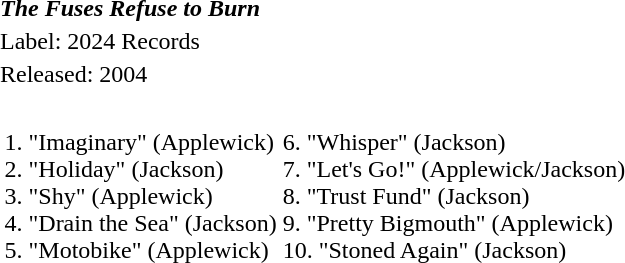<table>
<tr>
<td valign="top"></td>
<td valign="top"><br><table>
<tr>
<td valign="top" colspan="2"><strong><em>The Fuses Refuse to Burn</em></strong></td>
</tr>
<tr>
<td valign="top">Label: 2024 Records</td>
</tr>
<tr>
<td valign="top">Released: 2004</td>
</tr>
<tr>
<td valign="top" colspan="2"><br><table>
<tr>
</tr>
<tr>
<td valign="top">1. "Imaginary" (Applewick)<br>2. "Holiday" (Jackson)<br>3. "Shy" (Applewick)<br>4. "Drain the Sea" (Jackson)<br>5. "Motobike" (Applewick)</td>
<td valign="top">6. "Whisper" (Jackson)<br>7. "Let's Go!" (Applewick/Jackson)<br>8. "Trust Fund" (Jackson)<br>9. "Pretty Bigmouth" (Applewick)<br>10. "Stoned Again" (Jackson)</td>
</tr>
</table>
</td>
</tr>
</table>
</td>
</tr>
</table>
